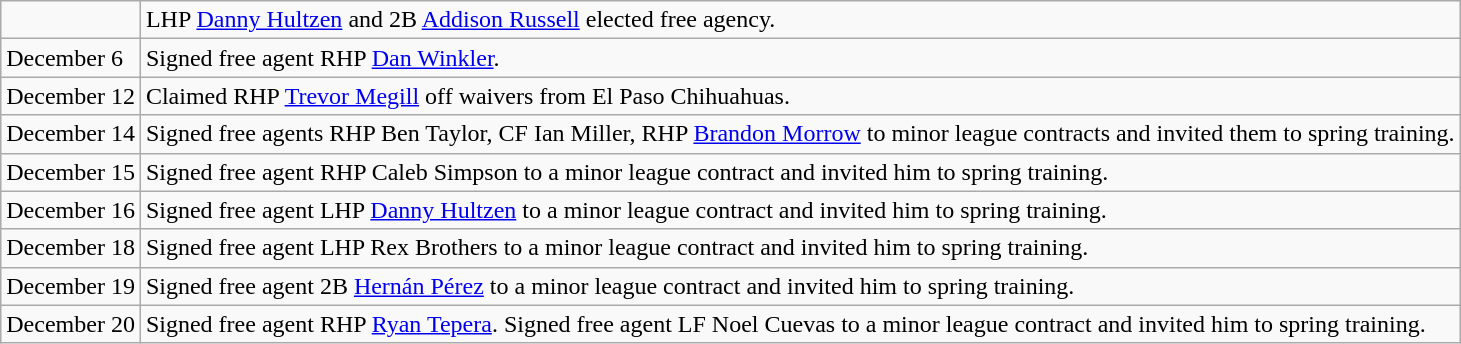<table class="wikitable">
<tr>
<td></td>
<td>LHP <a href='#'>Danny Hultzen</a> and 2B <a href='#'>Addison Russell</a> elected free agency.</td>
</tr>
<tr>
<td>December 6</td>
<td>Signed free agent RHP <a href='#'>Dan Winkler</a>.</td>
</tr>
<tr>
<td>December 12</td>
<td>Claimed RHP <a href='#'>Trevor Megill</a> off waivers from El Paso Chihuahuas.</td>
</tr>
<tr>
<td>December 14</td>
<td>Signed free agents RHP Ben Taylor, CF Ian Miller, RHP <a href='#'>Brandon Morrow</a> to minor league contracts and invited them to spring training.</td>
</tr>
<tr>
<td>December 15</td>
<td>Signed free agent RHP Caleb Simpson to a minor league contract and invited him to spring training.</td>
</tr>
<tr>
<td>December 16</td>
<td>Signed free agent LHP <a href='#'>Danny Hultzen</a> to a minor league contract and invited him to spring training.</td>
</tr>
<tr>
<td>December 18</td>
<td>Signed free agent LHP Rex Brothers to a minor league contract and invited him to spring training.</td>
</tr>
<tr>
<td>December 19</td>
<td>Signed free agent 2B <a href='#'>Hernán Pérez</a> to a minor league contract and invited him to spring training.</td>
</tr>
<tr>
<td>December 20</td>
<td>Signed free agent RHP <a href='#'>Ryan Tepera</a>. Signed free agent LF Noel Cuevas to a minor league contract and invited him to spring training.</td>
</tr>
</table>
